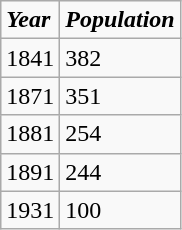<table class="wikitable">
<tr>
<td><strong><em>Year</em></strong></td>
<td><strong><em>Population</em></strong></td>
</tr>
<tr>
<td>1841</td>
<td>382</td>
</tr>
<tr>
<td>1871</td>
<td>351</td>
</tr>
<tr>
<td>1881</td>
<td>254</td>
</tr>
<tr>
<td>1891</td>
<td>244</td>
</tr>
<tr>
<td>1931</td>
<td>100</td>
</tr>
</table>
